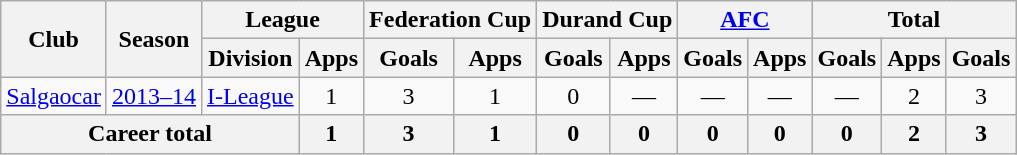<table class="wikitable" style="text-align: center;">
<tr>
<th rowspan="2">Club</th>
<th rowspan="2">Season</th>
<th colspan="2">League</th>
<th colspan="2">Federation Cup</th>
<th colspan="2">Durand Cup</th>
<th colspan="2"><a href='#'>AFC</a></th>
<th colspan="12">Total</th>
</tr>
<tr>
<th>Division</th>
<th>Apps</th>
<th>Goals</th>
<th>Apps</th>
<th>Goals</th>
<th>Apps</th>
<th>Goals</th>
<th>Apps</th>
<th>Goals</th>
<th>Apps</th>
<th>Goals</th>
</tr>
<tr>
<td rowspan="1"><a href='#'>Salgaocar</a></td>
<td><a href='#'>2013–14</a></td>
<td><a href='#'>I-League</a></td>
<td>1</td>
<td>3</td>
<td>1</td>
<td>0</td>
<td>—</td>
<td>—</td>
<td>—</td>
<td>—</td>
<td>2</td>
<td>3</td>
</tr>
<tr>
<th colspan="3">Career total</th>
<th>1</th>
<th>3</th>
<th>1</th>
<th>0</th>
<th>0</th>
<th>0</th>
<th>0</th>
<th>0</th>
<th>2</th>
<th>3</th>
</tr>
</table>
